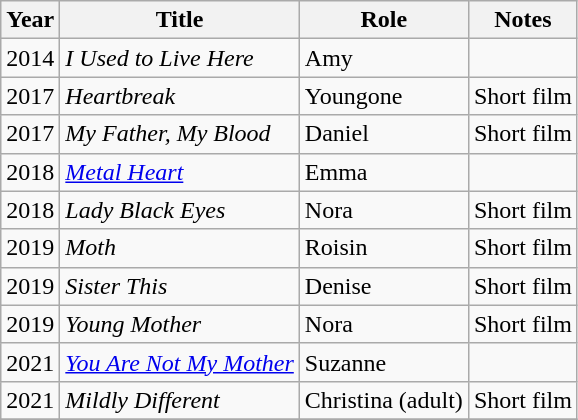<table class="wikitable unsortable">
<tr>
<th>Year</th>
<th>Title</th>
<th>Role</th>
<th>Notes</th>
</tr>
<tr>
<td>2014</td>
<td><em>I Used to Live Here</em></td>
<td>Amy</td>
<td></td>
</tr>
<tr>
<td>2017</td>
<td><em>Heartbreak</em></td>
<td>Youngone</td>
<td>Short film</td>
</tr>
<tr>
<td>2017</td>
<td><em>My Father, My Blood</em></td>
<td>Daniel</td>
<td>Short film</td>
</tr>
<tr>
<td>2018</td>
<td><em><a href='#'>Metal Heart</a></em></td>
<td>Emma</td>
<td></td>
</tr>
<tr>
<td>2018</td>
<td><em>Lady Black Eyes</em></td>
<td>Nora</td>
<td>Short film</td>
</tr>
<tr>
<td>2019</td>
<td><em>Moth</em></td>
<td>Roisin</td>
<td>Short film</td>
</tr>
<tr>
<td>2019</td>
<td><em>Sister This</em></td>
<td>Denise</td>
<td>Short film</td>
</tr>
<tr>
<td>2019</td>
<td><em>Young Mother</em></td>
<td>Nora</td>
<td>Short film</td>
</tr>
<tr>
<td>2021</td>
<td><em><a href='#'>You Are Not My Mother</a></em></td>
<td>Suzanne</td>
<td></td>
</tr>
<tr>
<td>2021</td>
<td><em>Mildly Different</em></td>
<td>Christina (adult)</td>
<td>Short film</td>
</tr>
<tr>
</tr>
</table>
